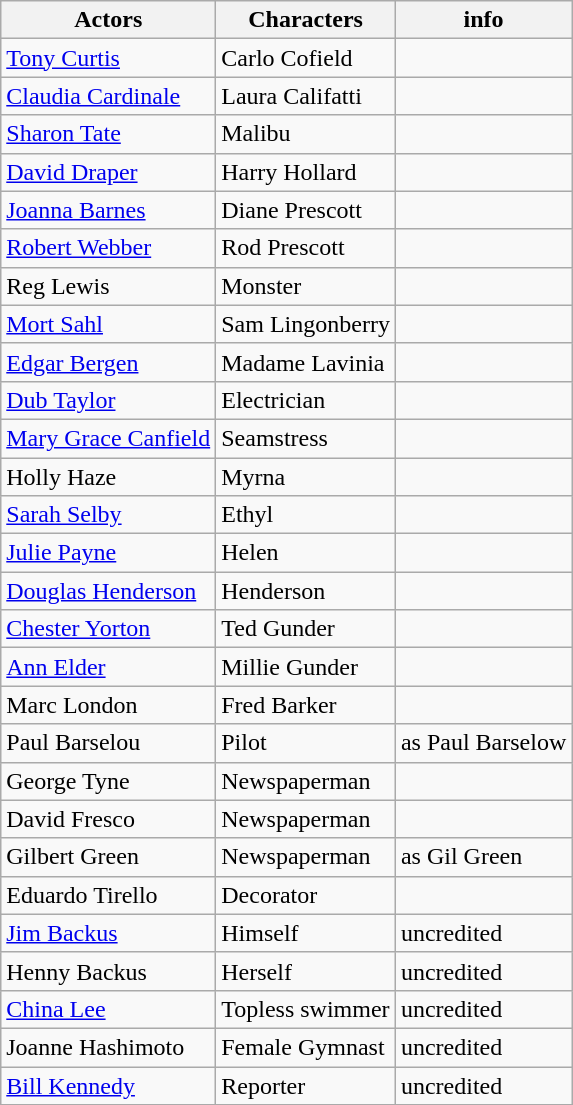<table class="wikitable">
<tr>
<th>Actors</th>
<th>Characters</th>
<th>info</th>
</tr>
<tr>
<td><a href='#'>Tony Curtis</a></td>
<td>Carlo Cofield</td>
<td></td>
</tr>
<tr>
<td><a href='#'>Claudia Cardinale</a></td>
<td>Laura Califatti</td>
<td></td>
</tr>
<tr>
<td><a href='#'>Sharon Tate</a></td>
<td>Malibu</td>
<td></td>
</tr>
<tr>
<td><a href='#'>David Draper</a></td>
<td>Harry Hollard</td>
<td></td>
</tr>
<tr>
<td><a href='#'>Joanna Barnes</a></td>
<td>Diane Prescott</td>
<td></td>
</tr>
<tr>
<td><a href='#'>Robert Webber</a></td>
<td>Rod Prescott</td>
<td></td>
</tr>
<tr>
<td>Reg Lewis</td>
<td>Monster</td>
<td></td>
</tr>
<tr>
<td><a href='#'>Mort Sahl</a></td>
<td>Sam Lingonberry</td>
<td></td>
</tr>
<tr>
<td><a href='#'>Edgar Bergen</a></td>
<td>Madame Lavinia</td>
<td></td>
</tr>
<tr>
<td><a href='#'>Dub Taylor</a></td>
<td>Electrician</td>
<td></td>
</tr>
<tr>
<td><a href='#'>Mary Grace Canfield</a></td>
<td>Seamstress</td>
<td></td>
</tr>
<tr>
<td>Holly Haze</td>
<td>Myrna</td>
<td></td>
</tr>
<tr>
<td><a href='#'>Sarah Selby</a></td>
<td>Ethyl</td>
<td></td>
</tr>
<tr>
<td><a href='#'>Julie Payne</a></td>
<td>Helen</td>
<td></td>
</tr>
<tr>
<td><a href='#'>Douglas Henderson</a></td>
<td>Henderson</td>
<td></td>
</tr>
<tr>
<td><a href='#'>Chester Yorton</a></td>
<td>Ted Gunder</td>
<td></td>
</tr>
<tr>
<td><a href='#'>Ann Elder</a></td>
<td>Millie Gunder</td>
<td></td>
</tr>
<tr>
<td>Marc London</td>
<td>Fred Barker</td>
<td></td>
</tr>
<tr>
<td>Paul Barselou</td>
<td>Pilot</td>
<td>as Paul Barselow</td>
</tr>
<tr>
<td>George Tyne</td>
<td>Newspaperman</td>
<td></td>
</tr>
<tr>
<td>David Fresco</td>
<td>Newspaperman</td>
<td></td>
</tr>
<tr>
<td>Gilbert Green</td>
<td>Newspaperman</td>
<td>as Gil Green</td>
</tr>
<tr>
<td>Eduardo Tirello</td>
<td>Decorator</td>
<td></td>
</tr>
<tr>
<td><a href='#'>Jim Backus</a></td>
<td>Himself</td>
<td>uncredited</td>
</tr>
<tr>
<td>Henny Backus</td>
<td>Herself</td>
<td>uncredited</td>
</tr>
<tr>
<td><a href='#'>China Lee</a></td>
<td>Topless swimmer</td>
<td>uncredited</td>
</tr>
<tr>
<td>Joanne Hashimoto</td>
<td>Female Gymnast</td>
<td>uncredited</td>
</tr>
<tr>
<td><a href='#'>Bill Kennedy</a></td>
<td>Reporter</td>
<td>uncredited</td>
</tr>
</table>
